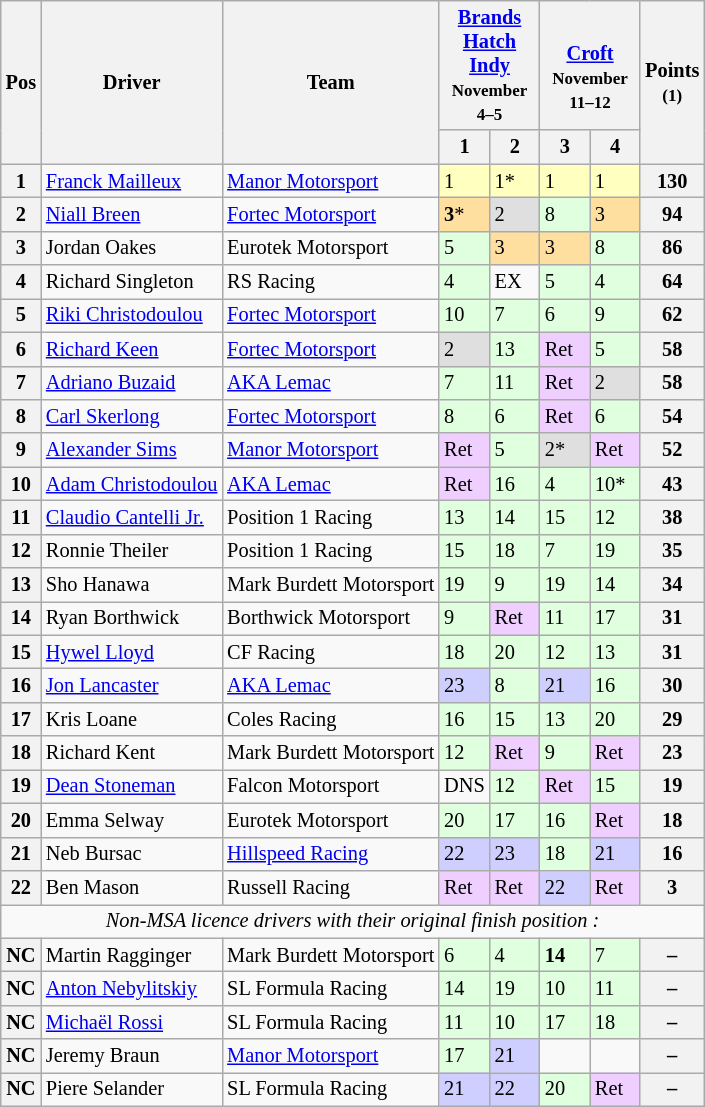<table class="wikitable" style="font-size: 85%;">
<tr>
<th rowspan=2>Pos</th>
<th rowspan=2>Driver</th>
<th rowspan=2>Team</th>
<th colspan=2> <a href='#'>Brands Hatch Indy</a><br><small>November 4–5</small></th>
<th colspan=2><br><a href='#'>Croft</a><br><small>November 11–12</small></th>
<th rowspan=2>Points<br><small>(1)</small></th>
</tr>
<tr>
<th width="27">1</th>
<th width="27">2</th>
<th width="27">3</th>
<th width="27">4</th>
</tr>
<tr>
<th>1</th>
<td> <a href='#'>Franck Mailleux</a></td>
<td><a href='#'>Manor Motorsport</a></td>
<td style="background:#FFFFBF;">1</td>
<td style="background:#FFFFBF;">1*</td>
<td style="background:#FFFFBF;">1</td>
<td style="background:#FFFFBF;">1</td>
<th>130</th>
</tr>
<tr>
<th>2</th>
<td> <a href='#'>Niall Breen</a></td>
<td><a href='#'>Fortec Motorsport</a></td>
<td style="background:#FFDF9F;"><strong>3</strong>*</td>
<td style="background:#DFDFDF;">2</td>
<td style="background:#DFFFDF;">8</td>
<td style="background:#FFDF9F;">3</td>
<th>94</th>
</tr>
<tr>
<th>3</th>
<td> Jordan Oakes</td>
<td>Eurotek Motorsport</td>
<td style="background:#DFFFDF;">5</td>
<td style="background:#FFDF9F;">3</td>
<td style="background:#FFDF9F;">3</td>
<td style="background:#DFFFDF;">8</td>
<th>86</th>
</tr>
<tr>
<th>4</th>
<td> Richard Singleton</td>
<td>RS Racing</td>
<td style="background:#DFFFDF;">4</td>
<td>EX</td>
<td style="background:#DFFFDF;">5</td>
<td style="background:#DFFFDF;">4</td>
<th>64</th>
</tr>
<tr>
<th>5</th>
<td> <a href='#'>Riki Christodoulou</a></td>
<td><a href='#'>Fortec Motorsport</a></td>
<td style="background:#DFFFDF;">10</td>
<td style="background:#DFFFDF;">7</td>
<td style="background:#DFFFDF;">6</td>
<td style="background:#DFFFDF;">9</td>
<th>62</th>
</tr>
<tr>
<th>6</th>
<td> <a href='#'>Richard Keen</a></td>
<td><a href='#'>Fortec Motorsport</a></td>
<td style="background:#DFDFDF;">2</td>
<td style="background:#DFFFDF;">13</td>
<td style="background:#EFCFFF;">Ret</td>
<td style="background:#DFFFDF;">5</td>
<th>58</th>
</tr>
<tr>
<th>7</th>
<td> <a href='#'>Adriano Buzaid</a></td>
<td><a href='#'>AKA Lemac</a></td>
<td style="background:#DFFFDF;">7</td>
<td style="background:#DFFFDF;">11</td>
<td style="background:#EFCFFF;">Ret</td>
<td style="background:#DFDFDF;">2</td>
<th>58</th>
</tr>
<tr>
<th>8</th>
<td> <a href='#'>Carl Skerlong</a></td>
<td><a href='#'>Fortec Motorsport</a></td>
<td style="background:#DFFFDF;">8</td>
<td style="background:#DFFFDF;">6</td>
<td style="background:#EFCFFF;">Ret</td>
<td style="background:#DFFFDF;">6</td>
<th>54</th>
</tr>
<tr>
<th>9</th>
<td> <a href='#'>Alexander Sims</a></td>
<td><a href='#'>Manor Motorsport</a></td>
<td style="background:#EFCFFF;">Ret</td>
<td style="background:#DFFFDF;">5</td>
<td style="background:#DFDFDF;">2*</td>
<td style="background:#EFCFFF;">Ret</td>
<th>52</th>
</tr>
<tr>
<th>10</th>
<td> <a href='#'>Adam Christodoulou</a></td>
<td><a href='#'>AKA Lemac</a></td>
<td style="background:#EFCFFF;">Ret</td>
<td style="background:#DFFFDF;">16</td>
<td style="background:#DFFFDF;">4</td>
<td style="background:#DFFFDF;">10*</td>
<th>43</th>
</tr>
<tr>
<th>11</th>
<td> <a href='#'>Claudio Cantelli Jr.</a></td>
<td>Position 1 Racing</td>
<td style="background:#DFFFDF;">13</td>
<td style="background:#DFFFDF;">14</td>
<td style="background:#DFFFDF;">15</td>
<td style="background:#DFFFDF;">12</td>
<th>38</th>
</tr>
<tr>
<th>12</th>
<td> Ronnie Theiler</td>
<td>Position 1 Racing</td>
<td style="background:#DFFFDF;">15</td>
<td style="background:#DFFFDF;">18</td>
<td style="background:#DFFFDF;">7</td>
<td style="background:#DFFFDF;">19</td>
<th>35</th>
</tr>
<tr>
<th>13</th>
<td> Sho Hanawa</td>
<td>Mark Burdett Motorsport</td>
<td style="background:#DFFFDF;">19</td>
<td style="background:#DFFFDF;">9</td>
<td style="background:#DFFFDF;">19</td>
<td style="background:#DFFFDF;">14</td>
<th>34</th>
</tr>
<tr>
<th>14</th>
<td> Ryan Borthwick</td>
<td>Borthwick Motorsport</td>
<td style="background:#DFFFDF;">9</td>
<td style="background:#EFCFFF;">Ret</td>
<td style="background:#DFFFDF;">11</td>
<td style="background:#DFFFDF;">17</td>
<th>31</th>
</tr>
<tr>
<th>15</th>
<td> <a href='#'>Hywel Lloyd</a></td>
<td>CF Racing</td>
<td style="background:#DFFFDF;">18</td>
<td style="background:#DFFFDF;">20</td>
<td style="background:#DFFFDF;">12</td>
<td style="background:#DFFFDF;">13</td>
<th>31</th>
</tr>
<tr>
<th>16</th>
<td> <a href='#'>Jon Lancaster</a></td>
<td><a href='#'>AKA Lemac</a></td>
<td style="background:#CFCFFF;">23</td>
<td style="background:#DFFFDF;">8</td>
<td style="background:#CFCFFF;">21</td>
<td style="background:#DFFFDF;">16</td>
<th>30</th>
</tr>
<tr>
<th>17</th>
<td> Kris Loane</td>
<td>Coles Racing</td>
<td style="background:#DFFFDF;">16</td>
<td style="background:#DFFFDF;">15</td>
<td style="background:#DFFFDF;">13</td>
<td style="background:#DFFFDF;">20</td>
<th>29</th>
</tr>
<tr>
<th>18</th>
<td> Richard Kent</td>
<td>Mark Burdett Motorsport</td>
<td style="background:#DFFFDF;">12</td>
<td style="background:#EFCFFF;">Ret</td>
<td style="background:#DFFFDF;">9</td>
<td style="background:#EFCFFF;">Ret</td>
<th>23</th>
</tr>
<tr>
<th>19</th>
<td> <a href='#'>Dean Stoneman</a></td>
<td>Falcon Motorsport</td>
<td>DNS</td>
<td style="background:#DFFFDF;">12</td>
<td style="background:#EFCFFF;">Ret</td>
<td style="background:#DFFFDF;">15</td>
<th>19</th>
</tr>
<tr>
<th>20</th>
<td> Emma Selway</td>
<td>Eurotek Motorsport</td>
<td style="background:#DFFFDF;">20</td>
<td style="background:#DFFFDF;">17</td>
<td style="background:#DFFFDF;">16</td>
<td style="background:#EFCFFF;">Ret</td>
<th>18</th>
</tr>
<tr>
<th>21</th>
<td> Neb Bursac</td>
<td><a href='#'>Hillspeed Racing</a></td>
<td style="background:#CFCFFF;">22</td>
<td style="background:#CFCFFF;">23</td>
<td style="background:#DFFFDF;">18</td>
<td style="background:#CFCFFF;">21</td>
<th>16</th>
</tr>
<tr>
<th>22</th>
<td> Ben Mason</td>
<td>Russell Racing</td>
<td style="background:#EFCFFF;">Ret</td>
<td style="background:#EFCFFF;">Ret</td>
<td style="background:#CFCFFF;">22</td>
<td style="background:#EFCFFF;">Ret</td>
<th>3</th>
</tr>
<tr>
<td colspan=8 align=center><em>Non-MSA licence drivers with their original finish position :</em></td>
</tr>
<tr>
<th>NC</th>
<td> Martin Ragginger</td>
<td>Mark Burdett Motorsport</td>
<td style="background:#DFFFDF;">6</td>
<td style="background:#DFFFDF;">4</td>
<td style="background:#DFFFDF;"><strong>14</strong></td>
<td style="background:#DFFFDF;">7</td>
<th>–</th>
</tr>
<tr>
<th>NC</th>
<td> <a href='#'>Anton Nebylitskiy</a></td>
<td>SL Formula Racing</td>
<td style="background:#DFFFDF;">14</td>
<td style="background:#DFFFDF;">19</td>
<td style="background:#DFFFDF;">10</td>
<td style="background:#DFFFDF;">11</td>
<th>–</th>
</tr>
<tr>
<th>NC</th>
<td> <a href='#'>Michaël Rossi</a></td>
<td>SL Formula Racing</td>
<td style="background:#DFFFDF;">11</td>
<td style="background:#DFFFDF;">10</td>
<td style="background:#DFFFDF;">17</td>
<td style="background:#DFFFDF;">18</td>
<th>–</th>
</tr>
<tr>
<th>NC</th>
<td> Jeremy Braun</td>
<td><a href='#'>Manor Motorsport</a></td>
<td style="background:#DFFFDF;">17</td>
<td style="background:#CFCFFF;">21</td>
<td></td>
<td></td>
<th>–</th>
</tr>
<tr>
<th>NC</th>
<td> Piere Selander</td>
<td>SL Formula Racing</td>
<td style="background:#CFCFFF;">21</td>
<td style="background:#CFCFFF;">22</td>
<td style="background:#DFFFDF;">20</td>
<td style="background:#EFCFFF;">Ret</td>
<th>–</th>
</tr>
</table>
